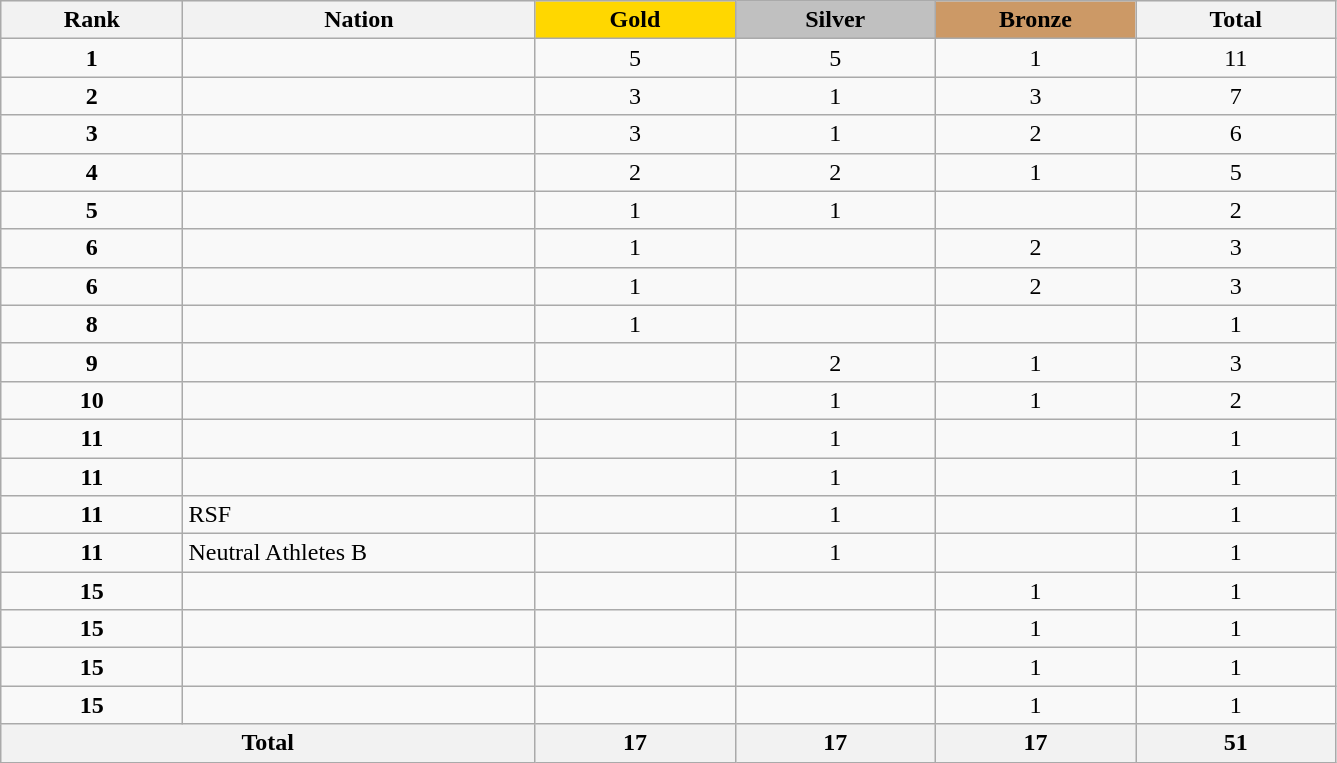<table class="wikitable collapsible autocollapse plainrowheaders" width=70.5% style="text-align:center;">
<tr style="background-color:#EDEDED;">
<th width=100px class="hintergrundfarbe5">Rank</th>
<th width=200px class="hintergrundfarbe6">Nation</th>
<th style="background:    gold; width:15%">Gold</th>
<th style="background:  silver; width:15%">Silver</th>
<th style="background: #CC9966; width:15%">Bronze</th>
<th class="hintergrundfarbe6" style="width:15%">Total</th>
</tr>
<tr>
<td><strong>1</strong></td>
<td align=left></td>
<td>5</td>
<td>5</td>
<td>1</td>
<td>11</td>
</tr>
<tr>
<td><strong>2</strong></td>
<td align=left></td>
<td>3</td>
<td>1</td>
<td>3</td>
<td>7</td>
</tr>
<tr>
<td><strong>3</strong></td>
<td align=left></td>
<td>3</td>
<td>1</td>
<td>2</td>
<td>6</td>
</tr>
<tr>
<td><strong>4</strong></td>
<td align=left></td>
<td>2</td>
<td>2</td>
<td>1</td>
<td>5</td>
</tr>
<tr>
<td><strong>5</strong></td>
<td align=left></td>
<td>1</td>
<td>1</td>
<td></td>
<td>2</td>
</tr>
<tr>
<td><strong>6</strong></td>
<td align=left></td>
<td>1</td>
<td></td>
<td>2</td>
<td>3</td>
</tr>
<tr>
<td><strong>6</strong></td>
<td align=left></td>
<td>1</td>
<td></td>
<td>2</td>
<td>3</td>
</tr>
<tr>
<td><strong>8</strong></td>
<td align=left></td>
<td>1</td>
<td></td>
<td></td>
<td>1</td>
</tr>
<tr>
<td><strong>9</strong></td>
<td align=left></td>
<td></td>
<td>2</td>
<td>1</td>
<td>3</td>
</tr>
<tr>
<td><strong>10</strong></td>
<td align=left></td>
<td></td>
<td>1</td>
<td>1</td>
<td>2</td>
</tr>
<tr>
<td><strong>11</strong></td>
<td align=left></td>
<td></td>
<td>1</td>
<td></td>
<td>1</td>
</tr>
<tr>
<td><strong>11</strong></td>
<td align=left></td>
<td></td>
<td>1</td>
<td></td>
<td>1</td>
</tr>
<tr>
<td><strong>11</strong></td>
<td align=left>RSF</td>
<td></td>
<td>1</td>
<td></td>
<td>1</td>
</tr>
<tr>
<td><strong>11</strong></td>
<td align=left> Neutral Athletes B</td>
<td></td>
<td>1</td>
<td></td>
<td>1</td>
</tr>
<tr>
<td><strong>15</strong></td>
<td align=left></td>
<td></td>
<td></td>
<td>1</td>
<td>1</td>
</tr>
<tr>
<td><strong>15</strong></td>
<td align=left></td>
<td></td>
<td></td>
<td>1</td>
<td>1</td>
</tr>
<tr>
<td><strong>15</strong></td>
<td align=left></td>
<td></td>
<td></td>
<td>1</td>
<td>1</td>
</tr>
<tr>
<td><strong>15</strong></td>
<td align=left></td>
<td></td>
<td></td>
<td>1</td>
<td>1</td>
</tr>
<tr>
<th colspan=2>Total</th>
<th>17</th>
<th>17</th>
<th>17</th>
<th>51</th>
</tr>
</table>
